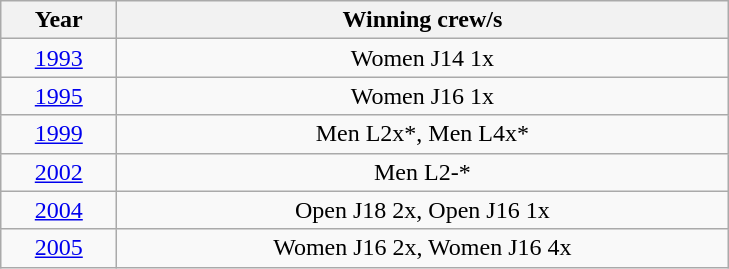<table class="wikitable" style="text-align:center">
<tr>
<th width=70>Year</th>
<th width=400>Winning crew/s</th>
</tr>
<tr>
<td><a href='#'>1993</a></td>
<td>Women J14 1x</td>
</tr>
<tr>
<td><a href='#'>1995</a></td>
<td>Women J16 1x</td>
</tr>
<tr>
<td><a href='#'>1999</a></td>
<td>Men L2x*, Men L4x*</td>
</tr>
<tr>
<td><a href='#'>2002</a></td>
<td>Men L2-*</td>
</tr>
<tr>
<td><a href='#'>2004</a></td>
<td>Open J18 2x, Open J16 1x</td>
</tr>
<tr>
<td><a href='#'>2005</a></td>
<td>Women J16 2x, Women J16 4x</td>
</tr>
</table>
